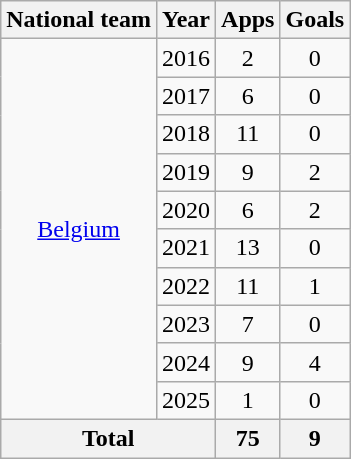<table class="wikitable" style="text-align:center">
<tr>
<th>National team</th>
<th>Year</th>
<th>Apps</th>
<th>Goals</th>
</tr>
<tr>
<td rowspan="10"><a href='#'>Belgium</a></td>
<td>2016</td>
<td>2</td>
<td>0</td>
</tr>
<tr>
<td>2017</td>
<td>6</td>
<td>0</td>
</tr>
<tr>
<td>2018</td>
<td>11</td>
<td>0</td>
</tr>
<tr>
<td>2019</td>
<td>9</td>
<td>2</td>
</tr>
<tr>
<td>2020</td>
<td>6</td>
<td>2</td>
</tr>
<tr>
<td>2021</td>
<td>13</td>
<td>0</td>
</tr>
<tr>
<td>2022</td>
<td>11</td>
<td>1</td>
</tr>
<tr>
<td>2023</td>
<td>7</td>
<td>0</td>
</tr>
<tr>
<td>2024</td>
<td>9</td>
<td>4</td>
</tr>
<tr>
<td>2025</td>
<td>1</td>
<td>0</td>
</tr>
<tr>
<th colspan="2">Total</th>
<th>75</th>
<th>9</th>
</tr>
</table>
